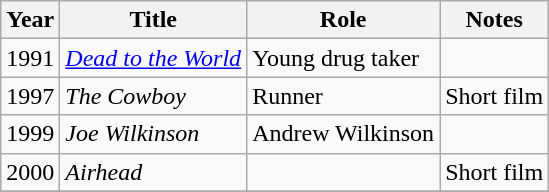<table class=wikitable>
<tr>
<th>Year</th>
<th>Title</th>
<th>Role</th>
<th>Notes</th>
</tr>
<tr>
<td>1991</td>
<td><em><a href='#'>Dead to the World</a></em></td>
<td>Young drug taker</td>
<td></td>
</tr>
<tr>
<td>1997</td>
<td><em>The Cowboy</em></td>
<td>Runner</td>
<td>Short film</td>
</tr>
<tr>
<td>1999</td>
<td><em>Joe Wilkinson</em></td>
<td>Andrew Wilkinson</td>
<td></td>
</tr>
<tr>
<td>2000</td>
<td><em>Airhead</em></td>
<td></td>
<td>Short film</td>
</tr>
<tr>
</tr>
</table>
